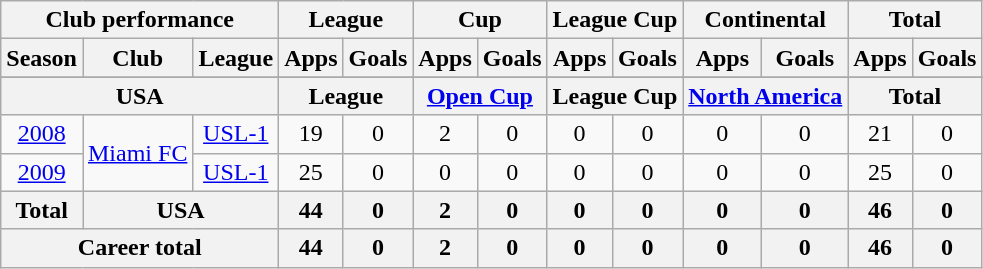<table class="wikitable" style="text-align:center">
<tr>
<th colspan=3>Club performance</th>
<th colspan=2>League</th>
<th colspan=2>Cup</th>
<th colspan=2>League Cup</th>
<th colspan=2>Continental</th>
<th colspan=2>Total</th>
</tr>
<tr>
<th>Season</th>
<th>Club</th>
<th>League</th>
<th>Apps</th>
<th>Goals</th>
<th>Apps</th>
<th>Goals</th>
<th>Apps</th>
<th>Goals</th>
<th>Apps</th>
<th>Goals</th>
<th>Apps</th>
<th>Goals</th>
</tr>
<tr>
</tr>
<tr>
<th colspan=3>USA</th>
<th colspan=2>League</th>
<th colspan=2><a href='#'>Open Cup</a></th>
<th colspan=2>League Cup</th>
<th colspan=2><a href='#'>North America</a></th>
<th colspan=2>Total</th>
</tr>
<tr>
<td><a href='#'>2008</a></td>
<td rowspan="2"><a href='#'>Miami FC</a></td>
<td><a href='#'>USL-1</a></td>
<td>19</td>
<td>0</td>
<td>2</td>
<td>0</td>
<td>0</td>
<td>0</td>
<td>0</td>
<td>0</td>
<td>21</td>
<td>0</td>
</tr>
<tr>
<td><a href='#'>2009</a></td>
<td><a href='#'>USL-1</a></td>
<td>25</td>
<td>0</td>
<td>0</td>
<td>0</td>
<td>0</td>
<td>0</td>
<td>0</td>
<td>0</td>
<td>25</td>
<td>0</td>
</tr>
<tr>
<th rowspan=1>Total</th>
<th colspan=2>USA</th>
<th>44</th>
<th>0</th>
<th>2</th>
<th>0</th>
<th>0</th>
<th>0</th>
<th>0</th>
<th>0</th>
<th>46</th>
<th>0</th>
</tr>
<tr>
<th colspan=3>Career total</th>
<th>44</th>
<th>0</th>
<th>2</th>
<th>0</th>
<th>0</th>
<th>0</th>
<th>0</th>
<th>0</th>
<th>46</th>
<th>0</th>
</tr>
</table>
